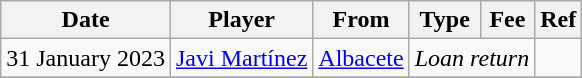<table class="wikitable">
<tr>
<th>Date</th>
<th>Player</th>
<th>From</th>
<th>Type</th>
<th>Fee</th>
<th>Ref</th>
</tr>
<tr>
<td>31 January 2023</td>
<td> <a href='#'>Javi Martínez</a></td>
<td><a href='#'>Albacete</a></td>
<td colspan=2 align=center><em>Loan return</em></td>
<td align=center></td>
</tr>
<tr>
</tr>
</table>
